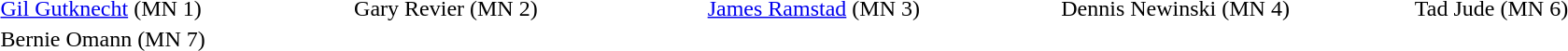<table width="100%">
<tr>
<td width="20%"><a href='#'>Gil Gutknecht</a> (MN 1)</td>
<td width="20%">Gary Revier (MN 2)</td>
<td width="20%"><a href='#'>James Ramstad</a> (MN 3)</td>
<td width="20%">Dennis Newinski (MN 4)</td>
<td width="20%">Tad Jude (MN 6)</td>
</tr>
<tr>
<td>Bernie Omann (MN 7)</td>
</tr>
</table>
